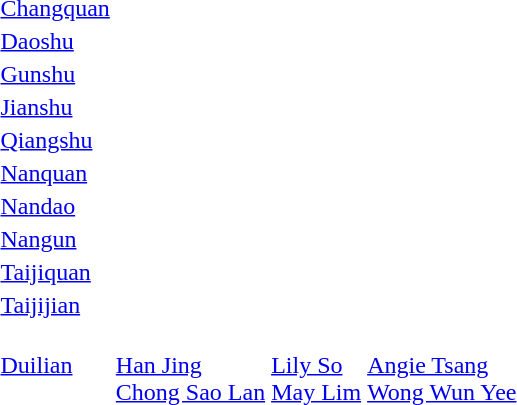<table>
<tr>
<td><a href='#'>Changquan</a></td>
<td></td>
<td></td>
<td></td>
</tr>
<tr>
<td><a href='#'>Daoshu</a></td>
<td></td>
<td></td>
<td></td>
</tr>
<tr>
<td><a href='#'>Gunshu</a></td>
<td></td>
<td></td>
<td></td>
</tr>
<tr>
<td><a href='#'>Jianshu</a></td>
<td></td>
<td></td>
<td></td>
</tr>
<tr>
<td><a href='#'>Qiangshu</a></td>
<td></td>
<td></td>
<td></td>
</tr>
<tr>
<td><a href='#'>Nanquan</a></td>
<td></td>
<td></td>
<td></td>
</tr>
<tr>
<td><a href='#'>Nandao</a></td>
<td></td>
<td></td>
<td></td>
</tr>
<tr>
<td><a href='#'>Nangun</a></td>
<td></td>
<td></td>
<td></td>
</tr>
<tr>
<td><a href='#'>Taijiquan</a></td>
<td></td>
<td></td>
<td></td>
</tr>
<tr>
<td><a href='#'>Taijijian</a></td>
<td></td>
<td></td>
<td></td>
</tr>
<tr>
<td><a href='#'>Duilian</a></td>
<td><br><a href='#'>Han Jing</a><br><a href='#'>Chong Sao Lan</a></td>
<td><br><a href='#'>Lily So</a><br><a href='#'>May Lim</a></td>
<td><br><a href='#'>Angie Tsang</a><br><a href='#'>Wong Wun Yee</a></td>
</tr>
</table>
